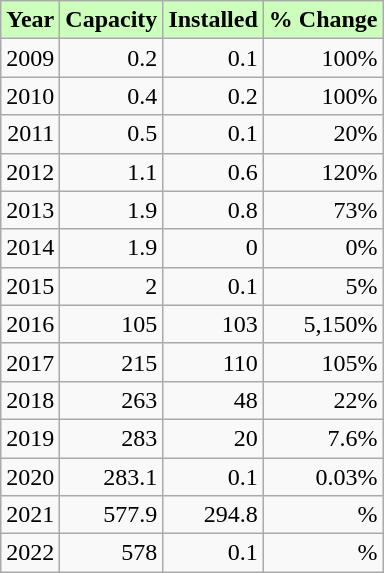<table class="wikitable">
<tr>
<th scope="col" style="background-color: #cfb;">Year</th>
<th scope="col" style="background-color: #cfb;">Capacity</th>
<th scope="col" style="background-color: #cfb;">Installed</th>
<th scope="col" style="background-color: #cfb;">% Change</th>
</tr>
<tr align=right>
<td>2009</td>
<td>0.2</td>
<td>0.1</td>
<td>100%</td>
</tr>
<tr align=right>
<td>2010</td>
<td>0.4</td>
<td>0.2</td>
<td>100%</td>
</tr>
<tr align=right>
<td>2011</td>
<td>0.5</td>
<td>0.1</td>
<td>20%</td>
</tr>
<tr align=right>
<td>2012</td>
<td>1.1</td>
<td>0.6</td>
<td>120%</td>
</tr>
<tr align=right>
<td>2013</td>
<td>1.9</td>
<td>0.8</td>
<td>73%</td>
</tr>
<tr align=right>
<td>2014</td>
<td>1.9</td>
<td>0</td>
<td>0%</td>
</tr>
<tr align=right>
<td>2015</td>
<td>2</td>
<td>0.1</td>
<td>5%</td>
</tr>
<tr align=right>
<td>2016</td>
<td>105</td>
<td>103</td>
<td>5,150%</td>
</tr>
<tr align=right>
<td>2017</td>
<td>215</td>
<td>110</td>
<td>105%</td>
</tr>
<tr align=right>
<td>2018</td>
<td>263</td>
<td>48</td>
<td>22%</td>
</tr>
<tr align=right>
<td>2019</td>
<td>283</td>
<td>20</td>
<td>7.6%</td>
</tr>
<tr align=right>
<td>2020</td>
<td>283.1</td>
<td>0.1</td>
<td>0.03%</td>
</tr>
<tr align=right>
<td>2021</td>
<td>577.9</td>
<td>294.8</td>
<td>%</td>
</tr>
<tr align=right>
<td>2022</td>
<td>578</td>
<td>0.1</td>
<td>%</td>
</tr>
</table>
